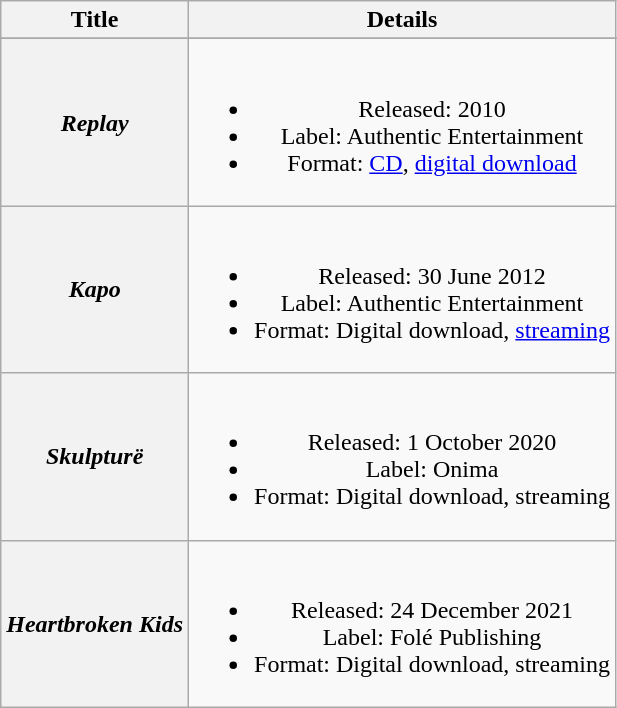<table class="wikitable plainrowheaders" style="text-align:center;">
<tr>
<th scope="col">Title</th>
<th scope="col">Details</th>
</tr>
<tr>
</tr>
<tr>
<th scope="row"><em>Replay</em></th>
<td><br><ul><li>Released: 2010</li><li>Label: Authentic Entertainment</li><li>Format: <a href='#'>CD</a>, <a href='#'>digital download</a></li></ul></td>
</tr>
<tr>
<th scope="row"><em>Kapo</em></th>
<td><br><ul><li>Released: 30 June 2012</li><li>Label: Authentic Entertainment</li><li>Format: Digital download, <a href='#'>streaming</a></li></ul></td>
</tr>
<tr>
<th scope="row"><em>Skulpturë</em></th>
<td><br><ul><li>Released: 1 October 2020</li><li>Label: Onima</li><li>Format: Digital download, streaming</li></ul></td>
</tr>
<tr>
<th scope="row"><em>Heartbroken Kids</em></th>
<td><br><ul><li>Released: 24 December 2021</li><li>Label: Folé Publishing</li><li>Format: Digital download, streaming</li></ul></td>
</tr>
</table>
